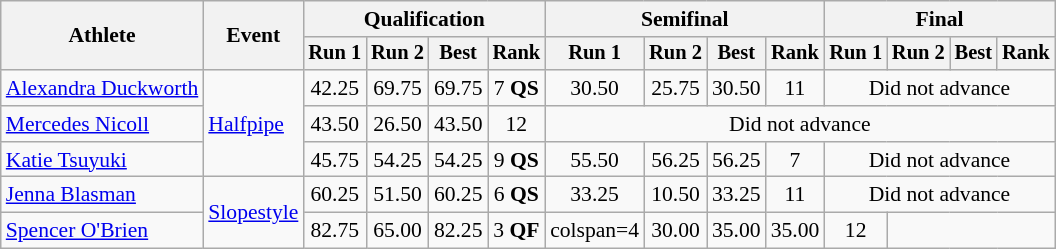<table class="wikitable" style="font-size:90%">
<tr>
<th rowspan="2">Athlete</th>
<th rowspan="2">Event</th>
<th colspan="4">Qualification</th>
<th colspan="4">Semifinal</th>
<th colspan="4">Final</th>
</tr>
<tr style="font-size:95%">
<th>Run 1</th>
<th>Run 2</th>
<th>Best</th>
<th>Rank</th>
<th>Run 1</th>
<th>Run 2</th>
<th>Best</th>
<th>Rank</th>
<th>Run 1</th>
<th>Run 2</th>
<th>Best</th>
<th>Rank</th>
</tr>
<tr align=center>
<td align=left><a href='#'>Alexandra Duckworth</a></td>
<td align=left rowspan="3"><a href='#'>Halfpipe</a></td>
<td>42.25</td>
<td>69.75</td>
<td>69.75</td>
<td>7 <strong>QS</strong></td>
<td>30.50</td>
<td>25.75</td>
<td>30.50</td>
<td>11</td>
<td colspan=4>Did not advance</td>
</tr>
<tr align=center>
<td align=left><a href='#'>Mercedes Nicoll</a></td>
<td>43.50</td>
<td>26.50</td>
<td>43.50</td>
<td>12</td>
<td colspan=8>Did not advance</td>
</tr>
<tr align=center>
<td align=left><a href='#'>Katie Tsuyuki</a></td>
<td>45.75</td>
<td>54.25</td>
<td>54.25</td>
<td>9 <strong>QS</strong></td>
<td>55.50</td>
<td>56.25</td>
<td>56.25</td>
<td>7</td>
<td colspan=4>Did not advance</td>
</tr>
<tr align=center>
<td align=left><a href='#'>Jenna Blasman</a></td>
<td align=left rowspan="2"><a href='#'>Slopestyle</a></td>
<td>60.25</td>
<td>51.50</td>
<td>60.25</td>
<td>6 <strong>QS</strong></td>
<td>33.25</td>
<td>10.50</td>
<td>33.25</td>
<td>11</td>
<td colspan=4>Did not advance</td>
</tr>
<tr align=center>
<td align=left><a href='#'>Spencer O'Brien</a></td>
<td>82.75</td>
<td>65.00</td>
<td>82.25</td>
<td>3 <strong>QF</strong></td>
<td>colspan=4 </td>
<td>30.00</td>
<td>35.00</td>
<td>35.00</td>
<td>12</td>
</tr>
</table>
